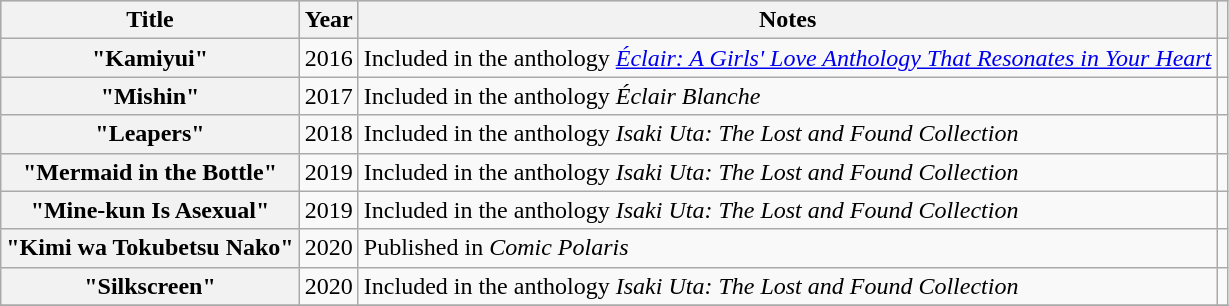<table class="wikitable plainrowheaders sortable">
<tr style="background:#ccc; text-align:center;">
<th scope="col">Title</th>
<th scope="col">Year</th>
<th scope="col">Notes</th>
<th scope="col" class="unsortable"></th>
</tr>
<tr>
<th scope="row">"Kamiyui"</th>
<td>2016</td>
<td>Included in the anthology <em><a href='#'>Éclair: A Girls' Love Anthology That Resonates in Your Heart</a></em></td>
<td align="center"></td>
</tr>
<tr>
<th scope="row">"Mishin"</th>
<td>2017</td>
<td>Included in the anthology <em>Éclair Blanche</em></td>
<td align="center"></td>
</tr>
<tr>
<th scope="row">"Leapers"</th>
<td>2018</td>
<td>Included in the anthology <em>Isaki Uta: The Lost and Found Collection</em></td>
<td align="center"></td>
</tr>
<tr>
<th scope="row">"Mermaid in the Bottle"</th>
<td>2019</td>
<td>Included in the anthology <em>Isaki Uta: The Lost and Found Collection</em></td>
<td align="center"></td>
</tr>
<tr>
<th scope="row">"Mine-kun Is Asexual"</th>
<td>2019</td>
<td>Included in the anthology <em>Isaki Uta: The Lost and Found Collection</em></td>
<td align="center"></td>
</tr>
<tr>
<th scope="row">"Kimi wa Tokubetsu Nako"</th>
<td>2020</td>
<td>Published in <em>Comic Polaris</em></td>
<td align="center"></td>
</tr>
<tr>
<th scope="row">"Silkscreen"</th>
<td>2020</td>
<td>Included in the anthology <em>Isaki Uta: The Lost and Found Collection</em></td>
<td align="center"></td>
</tr>
<tr>
</tr>
</table>
